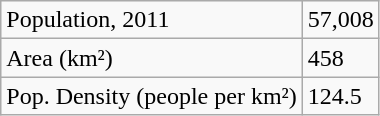<table class="wikitable">
<tr>
<td>Population, 2011</td>
<td>57,008</td>
</tr>
<tr>
<td>Area (km²)</td>
<td>458</td>
</tr>
<tr>
<td>Pop. Density (people per km²)</td>
<td>124.5</td>
</tr>
</table>
